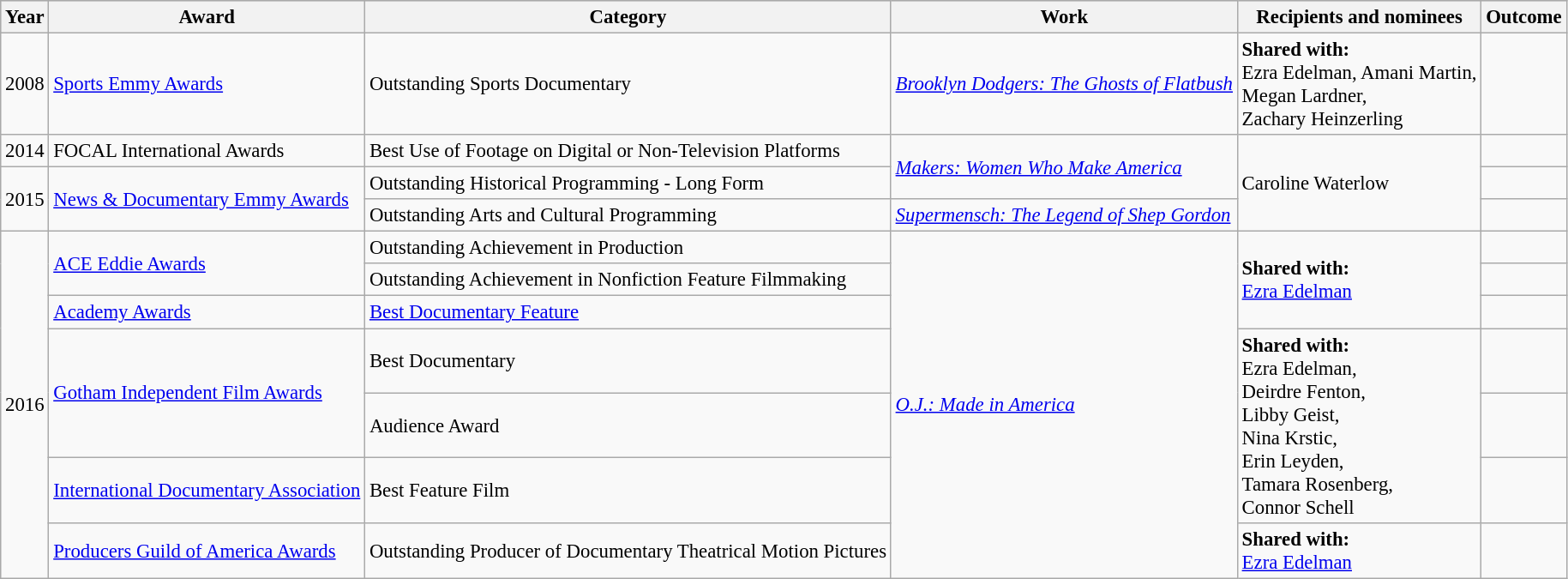<table class="wikitable" style="font-size: 95%;">
<tr style="background:#ccc; text-align:center;">
<th>Year</th>
<th>Award</th>
<th>Category</th>
<th>Work</th>
<th>Recipients and nominees</th>
<th>Outcome</th>
</tr>
<tr>
<td>2008</td>
<td><a href='#'>Sports Emmy Awards</a></td>
<td>Outstanding Sports Documentary</td>
<td><em><a href='#'>Brooklyn Dodgers: The Ghosts of Flatbush</a></em></td>
<td><strong>Shared with:</strong><br> Ezra Edelman, Amani Martin,<br> Megan Lardner,<br> Zachary Heinzerling</td>
<td></td>
</tr>
<tr>
<td>2014</td>
<td>FOCAL International Awards</td>
<td>Best Use of Footage on Digital or Non-Television Platforms</td>
<td rowspan="2"><em><a href='#'>Makers: Women Who Make America</a></em></td>
<td rowspan="3">Caroline Waterlow</td>
<td></td>
</tr>
<tr>
<td rowspan="2">2015</td>
<td rowspan="2"><a href='#'>News & Documentary Emmy Awards</a></td>
<td>Outstanding Historical Programming - Long Form</td>
<td></td>
</tr>
<tr>
<td>Outstanding Arts and Cultural Programming</td>
<td><em><a href='#'>Supermensch: The Legend of Shep Gordon</a></em></td>
<td></td>
</tr>
<tr>
<td rowspan="7">2016</td>
<td rowspan="2"><a href='#'>ACE Eddie Awards</a></td>
<td>Outstanding Achievement in Production</td>
<td rowspan="7"><em><a href='#'>O.J.: Made in America</a></em></td>
<td rowspan="3"><strong>Shared with:</strong><br> <a href='#'>Ezra Edelman</a></td>
<td></td>
</tr>
<tr>
<td>Outstanding Achievement in Nonfiction Feature Filmmaking</td>
<td></td>
</tr>
<tr>
<td><a href='#'>Academy Awards</a></td>
<td><a href='#'>Best Documentary Feature</a></td>
<td></td>
</tr>
<tr>
<td rowspan="2"><a href='#'>Gotham Independent Film Awards</a></td>
<td>Best Documentary</td>
<td rowspan="3"><strong>Shared with:</strong><br>Ezra Edelman,<br>Deirdre Fenton,<br>Libby Geist,<br>Nina Krstic,<br>Erin Leyden,<br>Tamara Rosenberg,<br>Connor Schell</td>
<td></td>
</tr>
<tr>
<td>Audience Award</td>
<td></td>
</tr>
<tr>
<td><a href='#'>International Documentary Association</a></td>
<td>Best Feature Film</td>
<td></td>
</tr>
<tr>
<td><a href='#'>Producers Guild of America Awards</a></td>
<td>Outstanding Producer of Documentary Theatrical Motion Pictures</td>
<td><strong>Shared with:</strong><br><a href='#'>Ezra Edelman</a></td>
<td></td>
</tr>
</table>
